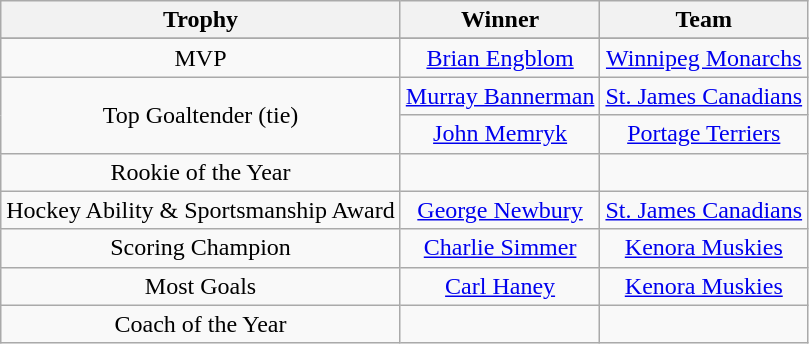<table class="wikitable" style="text-align:center">
<tr>
<th>Trophy</th>
<th>Winner</th>
<th>Team</th>
</tr>
<tr align="center">
</tr>
<tr>
<td>MVP</td>
<td><a href='#'>Brian Engblom</a></td>
<td><a href='#'>Winnipeg Monarchs</a></td>
</tr>
<tr>
<td rowspan="2">Top Goaltender (tie)</td>
<td><a href='#'>Murray Bannerman</a></td>
<td><a href='#'>St. James Canadians</a></td>
</tr>
<tr>
<td><a href='#'>John Memryk</a></td>
<td><a href='#'>Portage Terriers</a></td>
</tr>
<tr>
<td>Rookie of the Year</td>
<td></td>
</tr>
<tr>
<td>Hockey Ability & Sportsmanship Award</td>
<td><a href='#'>George Newbury</a></td>
<td><a href='#'>St. James Canadians</a></td>
</tr>
<tr>
<td>Scoring Champion</td>
<td><a href='#'>Charlie Simmer</a></td>
<td><a href='#'>Kenora Muskies</a></td>
</tr>
<tr>
<td>Most Goals</td>
<td><a href='#'>Carl Haney</a></td>
<td><a href='#'>Kenora Muskies</a></td>
</tr>
<tr>
<td>Coach of the Year</td>
<td></td>
<td></td>
</tr>
</table>
